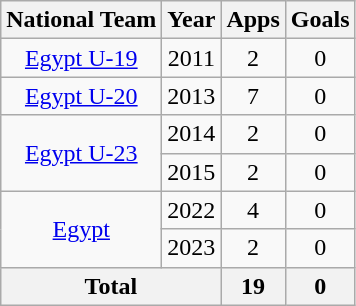<table class = "wikitable" style = "text-align:center">
<tr>
<th>National Team</th>
<th>Year</th>
<th>Apps</th>
<th>Goals</th>
</tr>
<tr>
<td><a href='#'>Egypt U-19</a></td>
<td>2011</td>
<td>2</td>
<td>0</td>
</tr>
<tr>
<td><a href='#'>Egypt U-20</a></td>
<td>2013</td>
<td>7</td>
<td>0</td>
</tr>
<tr>
<td rowspan="2"><a href='#'>Egypt U-23</a></td>
<td>2014</td>
<td>2</td>
<td>0</td>
</tr>
<tr>
<td>2015</td>
<td>2</td>
<td>0</td>
</tr>
<tr>
<td rowspan="2"><a href='#'>Egypt</a></td>
<td>2022</td>
<td>4</td>
<td>0</td>
</tr>
<tr>
<td>2023</td>
<td>2</td>
<td>0</td>
</tr>
<tr>
<th colspan="2">Total</th>
<th>19</th>
<th>0</th>
</tr>
</table>
